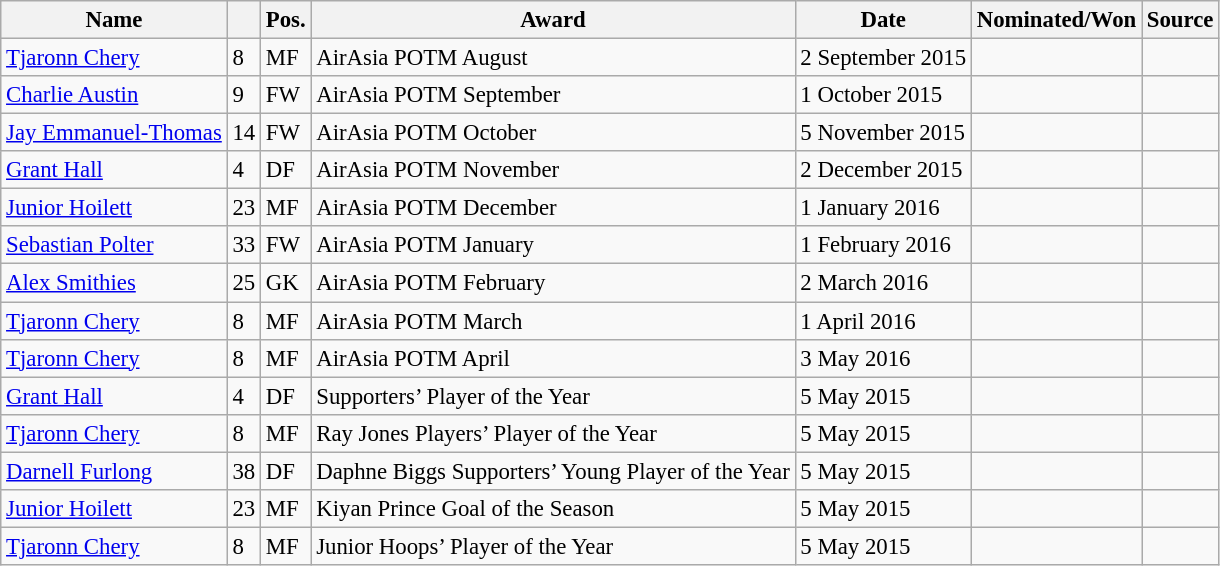<table class="wikitable sortable" style="text-align:left; font-size:95%;">
<tr>
<th>Name</th>
<th></th>
<th>Pos.</th>
<th>Award</th>
<th>Date</th>
<th>Nominated/Won</th>
<th>Source</th>
</tr>
<tr>
<td> <a href='#'>Tjaronn Chery</a></td>
<td>8</td>
<td>MF</td>
<td>AirAsia POTM August</td>
<td>2 September 2015</td>
<td></td>
<td></td>
</tr>
<tr>
<td> <a href='#'>Charlie Austin</a></td>
<td>9</td>
<td>FW</td>
<td>AirAsia POTM September</td>
<td>1 October 2015</td>
<td></td>
<td></td>
</tr>
<tr>
<td> <a href='#'>Jay Emmanuel-Thomas</a></td>
<td>14</td>
<td>FW</td>
<td>AirAsia POTM October</td>
<td>5 November 2015</td>
<td></td>
<td></td>
</tr>
<tr>
<td> <a href='#'>Grant Hall</a></td>
<td>4</td>
<td>DF</td>
<td>AirAsia POTM November</td>
<td>2 December 2015</td>
<td></td>
<td></td>
</tr>
<tr>
<td> <a href='#'>Junior Hoilett</a></td>
<td>23</td>
<td>MF</td>
<td>AirAsia POTM December</td>
<td>1 January 2016</td>
<td></td>
<td></td>
</tr>
<tr>
<td> <a href='#'>Sebastian Polter</a></td>
<td>33</td>
<td>FW</td>
<td>AirAsia POTM January</td>
<td>1 February 2016</td>
<td></td>
<td></td>
</tr>
<tr>
<td> <a href='#'>Alex Smithies</a></td>
<td>25</td>
<td>GK</td>
<td>AirAsia POTM February</td>
<td>2 March 2016</td>
<td></td>
<td></td>
</tr>
<tr>
<td> <a href='#'>Tjaronn Chery</a></td>
<td>8</td>
<td>MF</td>
<td>AirAsia POTM March</td>
<td>1 April 2016</td>
<td></td>
<td></td>
</tr>
<tr>
<td> <a href='#'>Tjaronn Chery</a></td>
<td>8</td>
<td>MF</td>
<td>AirAsia POTM April</td>
<td>3 May 2016</td>
<td></td>
<td></td>
</tr>
<tr>
<td> <a href='#'>Grant Hall</a></td>
<td>4</td>
<td>DF</td>
<td>Supporters’ Player of the Year</td>
<td>5 May 2015</td>
<td></td>
<td></td>
</tr>
<tr>
<td> <a href='#'>Tjaronn Chery</a></td>
<td>8</td>
<td>MF</td>
<td>Ray Jones Players’ Player of the Year</td>
<td>5 May 2015</td>
<td></td>
<td></td>
</tr>
<tr>
<td> <a href='#'>Darnell Furlong</a></td>
<td>38</td>
<td>DF</td>
<td>Daphne Biggs Supporters’ Young Player of the Year</td>
<td>5 May 2015</td>
<td></td>
<td></td>
</tr>
<tr>
<td> <a href='#'>Junior Hoilett</a></td>
<td>23</td>
<td>MF</td>
<td>Kiyan Prince Goal of the Season</td>
<td>5 May 2015</td>
<td></td>
<td></td>
</tr>
<tr>
<td> <a href='#'>Tjaronn Chery</a></td>
<td>8</td>
<td>MF</td>
<td>Junior Hoops’ Player of the Year</td>
<td>5 May 2015</td>
<td></td>
<td></td>
</tr>
</table>
